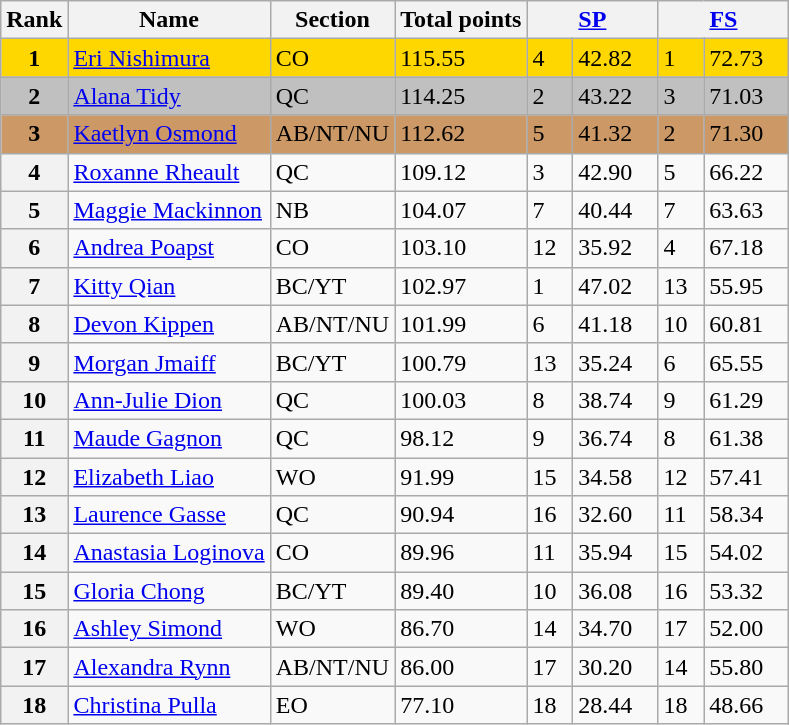<table class="wikitable sortable">
<tr>
<th>Rank</th>
<th>Name</th>
<th>Section</th>
<th>Total points</th>
<th colspan="2" width="80px"><a href='#'>SP</a></th>
<th colspan="2" width="80px"><a href='#'>FS</a></th>
</tr>
<tr bgcolor="gold">
<td align="center"><strong>1</strong></td>
<td><a href='#'>Eri Nishimura</a></td>
<td>CO</td>
<td>115.55</td>
<td>4</td>
<td>42.82</td>
<td>1</td>
<td>72.73</td>
</tr>
<tr bgcolor="silver">
<td align="center"><strong>2</strong></td>
<td><a href='#'>Alana Tidy</a></td>
<td>QC</td>
<td>114.25</td>
<td>2</td>
<td>43.22</td>
<td>3</td>
<td>71.03</td>
</tr>
<tr bgcolor="cc9966">
<td align="center"><strong>3</strong></td>
<td><a href='#'>Kaetlyn Osmond</a></td>
<td>AB/NT/NU</td>
<td>112.62</td>
<td>5</td>
<td>41.32</td>
<td>2</td>
<td>71.30</td>
</tr>
<tr>
<th>4</th>
<td><a href='#'>Roxanne Rheault</a></td>
<td>QC</td>
<td>109.12</td>
<td>3</td>
<td>42.90</td>
<td>5</td>
<td>66.22</td>
</tr>
<tr>
<th>5</th>
<td><a href='#'>Maggie Mackinnon</a></td>
<td>NB</td>
<td>104.07</td>
<td>7</td>
<td>40.44</td>
<td>7</td>
<td>63.63</td>
</tr>
<tr>
<th>6</th>
<td><a href='#'>Andrea Poapst</a></td>
<td>CO</td>
<td>103.10</td>
<td>12</td>
<td>35.92</td>
<td>4</td>
<td>67.18</td>
</tr>
<tr>
<th>7</th>
<td><a href='#'>Kitty Qian</a></td>
<td>BC/YT</td>
<td>102.97</td>
<td>1</td>
<td>47.02</td>
<td>13</td>
<td>55.95</td>
</tr>
<tr>
<th>8</th>
<td><a href='#'>Devon Kippen</a></td>
<td>AB/NT/NU</td>
<td>101.99</td>
<td>6</td>
<td>41.18</td>
<td>10</td>
<td>60.81</td>
</tr>
<tr>
<th>9</th>
<td><a href='#'>Morgan Jmaiff</a></td>
<td>BC/YT</td>
<td>100.79</td>
<td>13</td>
<td>35.24</td>
<td>6</td>
<td>65.55</td>
</tr>
<tr>
<th>10</th>
<td><a href='#'>Ann-Julie Dion</a></td>
<td>QC</td>
<td>100.03</td>
<td>8</td>
<td>38.74</td>
<td>9</td>
<td>61.29</td>
</tr>
<tr>
<th>11</th>
<td><a href='#'>Maude Gagnon</a></td>
<td>QC</td>
<td>98.12</td>
<td>9</td>
<td>36.74</td>
<td>8</td>
<td>61.38</td>
</tr>
<tr>
<th>12</th>
<td><a href='#'>Elizabeth Liao</a></td>
<td>WO</td>
<td>91.99</td>
<td>15</td>
<td>34.58</td>
<td>12</td>
<td>57.41</td>
</tr>
<tr>
<th>13</th>
<td><a href='#'>Laurence Gasse</a></td>
<td>QC</td>
<td>90.94</td>
<td>16</td>
<td>32.60</td>
<td>11</td>
<td>58.34</td>
</tr>
<tr>
<th>14</th>
<td><a href='#'>Anastasia Loginova</a></td>
<td>CO</td>
<td>89.96</td>
<td>11</td>
<td>35.94</td>
<td>15</td>
<td>54.02</td>
</tr>
<tr>
<th>15</th>
<td><a href='#'>Gloria Chong</a></td>
<td>BC/YT</td>
<td>89.40</td>
<td>10</td>
<td>36.08</td>
<td>16</td>
<td>53.32</td>
</tr>
<tr>
<th>16</th>
<td><a href='#'>Ashley Simond</a></td>
<td>WO</td>
<td>86.70</td>
<td>14</td>
<td>34.70</td>
<td>17</td>
<td>52.00</td>
</tr>
<tr>
<th>17</th>
<td><a href='#'>Alexandra Rynn</a></td>
<td>AB/NT/NU</td>
<td>86.00</td>
<td>17</td>
<td>30.20</td>
<td>14</td>
<td>55.80</td>
</tr>
<tr>
<th>18</th>
<td><a href='#'>Christina Pulla</a></td>
<td>EO</td>
<td>77.10</td>
<td>18</td>
<td>28.44</td>
<td>18</td>
<td>48.66</td>
</tr>
</table>
